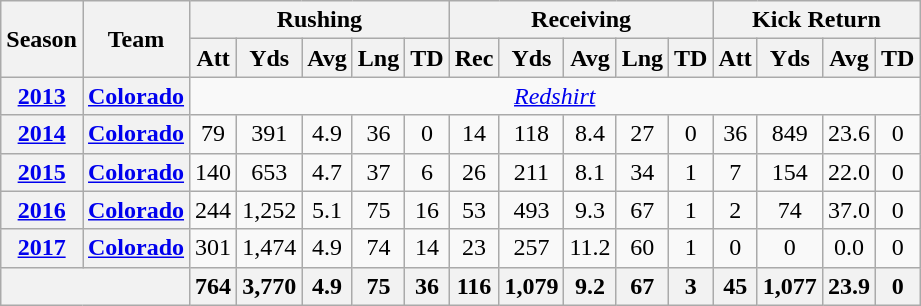<table class="wikitable" style="text-align:center;">
<tr>
<th rowspan="2">Season</th>
<th rowspan="2">Team</th>
<th colspan="5">Rushing</th>
<th colspan="5">Receiving</th>
<th colspan="4">Kick Return</th>
</tr>
<tr>
<th>Att</th>
<th>Yds</th>
<th>Avg</th>
<th>Lng</th>
<th>TD</th>
<th>Rec</th>
<th>Yds</th>
<th>Avg</th>
<th>Lng</th>
<th>TD</th>
<th>Att</th>
<th>Yds</th>
<th>Avg</th>
<th>TD</th>
</tr>
<tr>
<th><a href='#'>2013</a></th>
<th><a href='#'>Colorado</a></th>
<td colspan="14"><em><a href='#'>Redshirt</a></em></td>
</tr>
<tr>
<th><a href='#'>2014</a></th>
<th><a href='#'>Colorado</a></th>
<td>79</td>
<td>391</td>
<td>4.9</td>
<td>36</td>
<td>0</td>
<td>14</td>
<td>118</td>
<td>8.4</td>
<td>27</td>
<td>0</td>
<td>36</td>
<td>849</td>
<td>23.6</td>
<td>0</td>
</tr>
<tr>
<th><a href='#'>2015</a></th>
<th><a href='#'>Colorado</a></th>
<td>140</td>
<td>653</td>
<td>4.7</td>
<td>37</td>
<td>6</td>
<td>26</td>
<td>211</td>
<td>8.1</td>
<td>34</td>
<td>1</td>
<td>7</td>
<td>154</td>
<td>22.0</td>
<td>0</td>
</tr>
<tr>
<th><a href='#'>2016</a></th>
<th><a href='#'>Colorado</a></th>
<td>244</td>
<td>1,252</td>
<td>5.1</td>
<td>75</td>
<td>16</td>
<td>53</td>
<td>493</td>
<td>9.3</td>
<td>67</td>
<td>1</td>
<td>2</td>
<td>74</td>
<td>37.0</td>
<td>0</td>
</tr>
<tr>
<th><a href='#'>2017</a></th>
<th><a href='#'>Colorado</a></th>
<td>301</td>
<td>1,474</td>
<td>4.9</td>
<td>74</td>
<td>14</td>
<td>23</td>
<td>257</td>
<td>11.2</td>
<td>60</td>
<td>1</td>
<td>0</td>
<td>0</td>
<td>0.0</td>
<td>0</td>
</tr>
<tr>
<th colspan="2"></th>
<th>764</th>
<th>3,770</th>
<th>4.9</th>
<th>75</th>
<th>36</th>
<th>116</th>
<th>1,079</th>
<th>9.2</th>
<th>67</th>
<th>3</th>
<th>45</th>
<th>1,077</th>
<th>23.9</th>
<th>0</th>
</tr>
</table>
